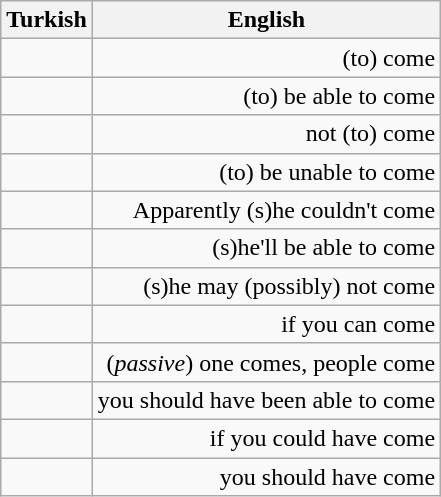<table class="wikitable">
<tr>
<th>Turkish</th>
<th>English</th>
</tr>
<tr>
<td></td>
<td align="right">(to) come</td>
</tr>
<tr>
<td></td>
<td align="right">(to) be able to come</td>
</tr>
<tr>
<td></td>
<td align="right">not (to) come</td>
</tr>
<tr>
<td></td>
<td align="right">(to) be unable to come</td>
</tr>
<tr>
<td></td>
<td align="right">Apparently (s)he couldn't come</td>
</tr>
<tr>
<td></td>
<td align="right">(s)he'll be able to come</td>
</tr>
<tr>
<td></td>
<td align="right">(s)he may (possibly) not come</td>
</tr>
<tr>
<td></td>
<td align="right">if you can come</td>
</tr>
<tr>
<td></td>
<td align="right">(<em>passive</em>) one comes, people come</td>
</tr>
<tr>
<td></td>
<td align="right">you should have been able to come</td>
</tr>
<tr>
<td></td>
<td align="right">if you could have come</td>
</tr>
<tr>
<td></td>
<td align="right">you should have come</td>
</tr>
</table>
